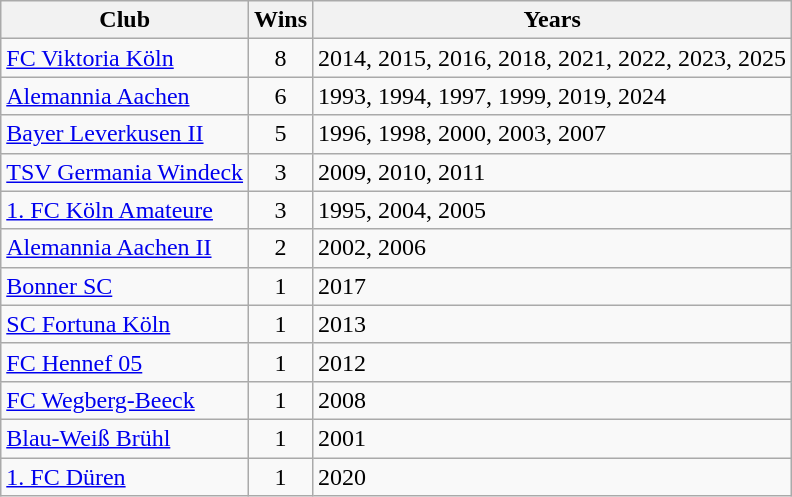<table class="wikitable">
<tr>
<th>Club</th>
<th>Wins</th>
<th>Years</th>
</tr>
<tr align="left">
<td><a href='#'>FC Viktoria Köln</a></td>
<td align="center">8</td>
<td>2014, 2015, 2016, 2018, 2021, 2022, 2023, 2025</td>
</tr>
<tr align="left">
<td><a href='#'>Alemannia Aachen</a></td>
<td align="center">6</td>
<td>1993, 1994, 1997, 1999, 2019, 2024</td>
</tr>
<tr align="left">
<td><a href='#'>Bayer Leverkusen II</a></td>
<td align="center">5</td>
<td>1996, 1998, 2000, 2003, 2007</td>
</tr>
<tr align="left">
<td><a href='#'>TSV Germania Windeck</a></td>
<td align="center">3</td>
<td>2009, 2010, 2011</td>
</tr>
<tr align="left">
<td><a href='#'>1. FC Köln Amateure</a></td>
<td align="center">3</td>
<td>1995, 2004, 2005</td>
</tr>
<tr align="left">
<td><a href='#'>Alemannia Aachen II</a></td>
<td align="center">2</td>
<td>2002, 2006</td>
</tr>
<tr align="left">
<td><a href='#'>Bonner SC</a></td>
<td align="center">1</td>
<td>2017</td>
</tr>
<tr align="left">
<td><a href='#'>SC Fortuna Köln</a></td>
<td align="center">1</td>
<td>2013</td>
</tr>
<tr align="left">
<td><a href='#'>FC Hennef 05</a></td>
<td align="center">1</td>
<td>2012</td>
</tr>
<tr align="left">
<td><a href='#'>FC Wegberg-Beeck</a></td>
<td align="center">1</td>
<td>2008</td>
</tr>
<tr align="left">
<td><a href='#'>Blau-Weiß Brühl</a></td>
<td align="center">1</td>
<td>2001</td>
</tr>
<tr align="left">
<td><a href='#'>1. FC Düren</a></td>
<td align="center">1</td>
<td>2020</td>
</tr>
</table>
